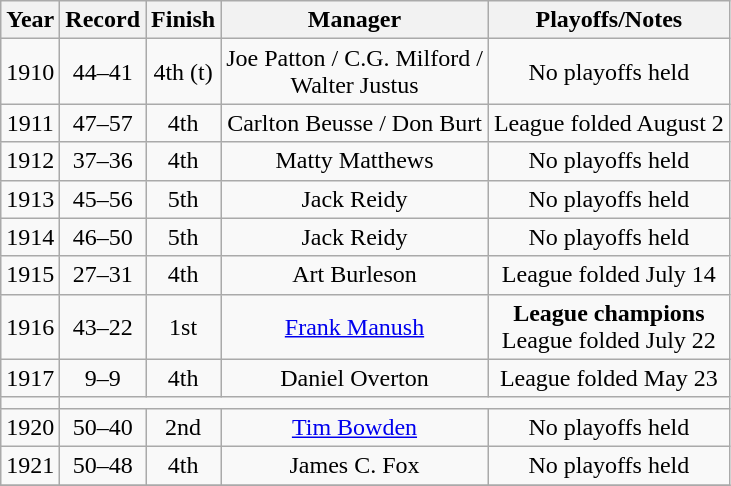<table class="wikitable" style="text-align:center">
<tr>
<th>Year</th>
<th>Record</th>
<th>Finish</th>
<th>Manager</th>
<th>Playoffs/Notes</th>
</tr>
<tr align=center>
<td>1910</td>
<td>44–41</td>
<td>4th (t)</td>
<td>Joe Patton / C.G. Milford /<br> Walter Justus</td>
<td>No playoffs held</td>
</tr>
<tr align=center>
<td>1911</td>
<td>47–57</td>
<td>4th</td>
<td>Carlton Beusse / Don Burt</td>
<td>League folded August 2</td>
</tr>
<tr align=center>
<td>1912</td>
<td>37–36</td>
<td>4th</td>
<td>Matty Matthews</td>
<td>No playoffs held</td>
</tr>
<tr align=center>
<td>1913</td>
<td>45–56</td>
<td>5th</td>
<td>Jack Reidy</td>
<td>No playoffs held</td>
</tr>
<tr align=center>
<td>1914</td>
<td>46–50</td>
<td>5th</td>
<td>Jack Reidy</td>
<td>No playoffs held</td>
</tr>
<tr align=center>
<td>1915</td>
<td>27–31</td>
<td>4th</td>
<td>Art Burleson</td>
<td>League folded July 14</td>
</tr>
<tr align=center>
<td>1916</td>
<td>43–22</td>
<td>1st</td>
<td><a href='#'>Frank Manush</a></td>
<td><strong>League champions</strong> <br>League folded July 22</td>
</tr>
<tr align=center>
<td>1917</td>
<td>9–9</td>
<td>4th</td>
<td>Daniel Overton</td>
<td>League folded May 23</td>
</tr>
<tr align=center>
<td></td>
</tr>
<tr align=center>
<td>1920</td>
<td>50–40</td>
<td>2nd</td>
<td><a href='#'>Tim Bowden</a></td>
<td>No playoffs held</td>
</tr>
<tr align=center>
<td>1921</td>
<td>50–48</td>
<td>4th</td>
<td>James C. Fox</td>
<td>No playoffs held</td>
</tr>
<tr align=center>
</tr>
</table>
